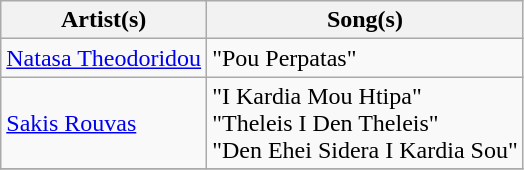<table class="wikitable">
<tr>
<th>Artist(s)</th>
<th>Song(s)</th>
</tr>
<tr>
<td><a href='#'>Natasa Theodoridou</a></td>
<td>"Pou Perpatas"</td>
</tr>
<tr>
<td><a href='#'>Sakis Rouvas</a></td>
<td>"I Kardia Mou Htipa" <br> "Theleis I Den Theleis" <br> "Den Ehei Sidera I Kardia Sou"</td>
</tr>
<tr>
</tr>
</table>
